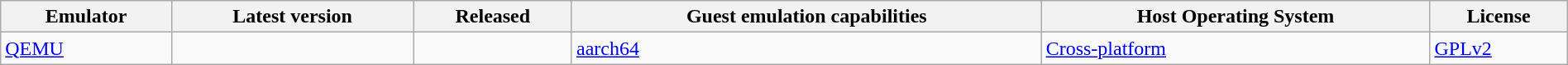<table class="wikitable sortable" style="width:100%">
<tr>
<th>Emulator</th>
<th>Latest version</th>
<th>Released</th>
<th>Guest emulation capabilities</th>
<th>Host Operating System</th>
<th>License</th>
</tr>
<tr>
<td><a href='#'>QEMU</a></td>
<td></td>
<td></td>
<td><a href='#'>aarch64</a></td>
<td><a href='#'>Cross-platform</a></td>
<td><a href='#'>GPLv2</a></td>
</tr>
</table>
